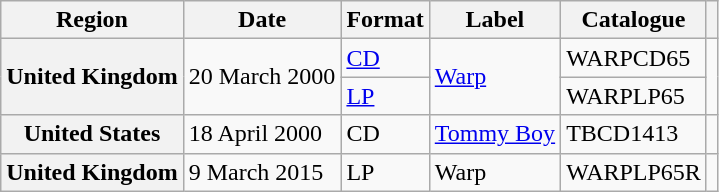<table class="wikitable plainrowheaders">
<tr>
<th scope="col">Region</th>
<th scope="col">Date</th>
<th scope="col">Format</th>
<th scope="col">Label</th>
<th scope="col">Catalogue </th>
<th scope="col"></th>
</tr>
<tr>
<th scope="row" rowspan="2">United Kingdom</th>
<td rowspan="2">20 March 2000</td>
<td><a href='#'>CD</a></td>
<td rowspan="2"><a href='#'>Warp</a></td>
<td>WARPCD65</td>
<td style="text-align:center;" rowspan="2"></td>
</tr>
<tr>
<td><a href='#'>LP</a></td>
<td>WARPLP65</td>
</tr>
<tr>
<th scope="row">United States</th>
<td>18 April 2000</td>
<td>CD</td>
<td><a href='#'>Tommy Boy</a></td>
<td>TBCD1413</td>
<td style="text-align:center;"></td>
</tr>
<tr>
<th scope="row">United Kingdom</th>
<td>9 March 2015</td>
<td>LP</td>
<td>Warp</td>
<td>WARPLP65R</td>
<td style="text-align:center;"></td>
</tr>
</table>
